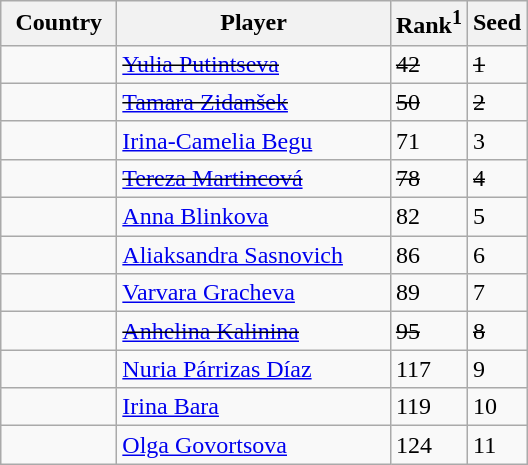<table class="wikitable" border="1">
<tr>
<th width="70">Country</th>
<th width="175">Player</th>
<th>Rank<sup>1</sup></th>
<th>Seed</th>
</tr>
<tr>
<td><s></s></td>
<td><s><a href='#'>Yulia Putintseva</a></s></td>
<td><s>42</s></td>
<td><s>1</s></td>
</tr>
<tr>
<td><s></s></td>
<td><s><a href='#'>Tamara Zidanšek</a></s></td>
<td><s>50</s></td>
<td><s>2</s></td>
</tr>
<tr>
<td></td>
<td><a href='#'>Irina-Camelia Begu</a></td>
<td>71</td>
<td>3</td>
</tr>
<tr>
<td><s></s></td>
<td><s><a href='#'>Tereza Martincová</a></s></td>
<td><s>78</s></td>
<td><s>4</s></td>
</tr>
<tr>
<td></td>
<td><a href='#'>Anna Blinkova</a></td>
<td>82</td>
<td>5</td>
</tr>
<tr>
<td></td>
<td><a href='#'>Aliaksandra Sasnovich</a></td>
<td>86</td>
<td>6</td>
</tr>
<tr>
<td></td>
<td><a href='#'>Varvara Gracheva</a></td>
<td>89</td>
<td>7</td>
</tr>
<tr>
<td><s></s></td>
<td><s><a href='#'>Anhelina Kalinina</a></s></td>
<td><s>95</s></td>
<td><s>8</s></td>
</tr>
<tr>
<td></td>
<td><a href='#'>Nuria Párrizas Díaz</a></td>
<td>117</td>
<td>9</td>
</tr>
<tr>
<td></td>
<td><a href='#'>Irina Bara</a></td>
<td>119</td>
<td>10</td>
</tr>
<tr>
<td></td>
<td><a href='#'>Olga Govortsova</a></td>
<td>124</td>
<td>11</td>
</tr>
</table>
